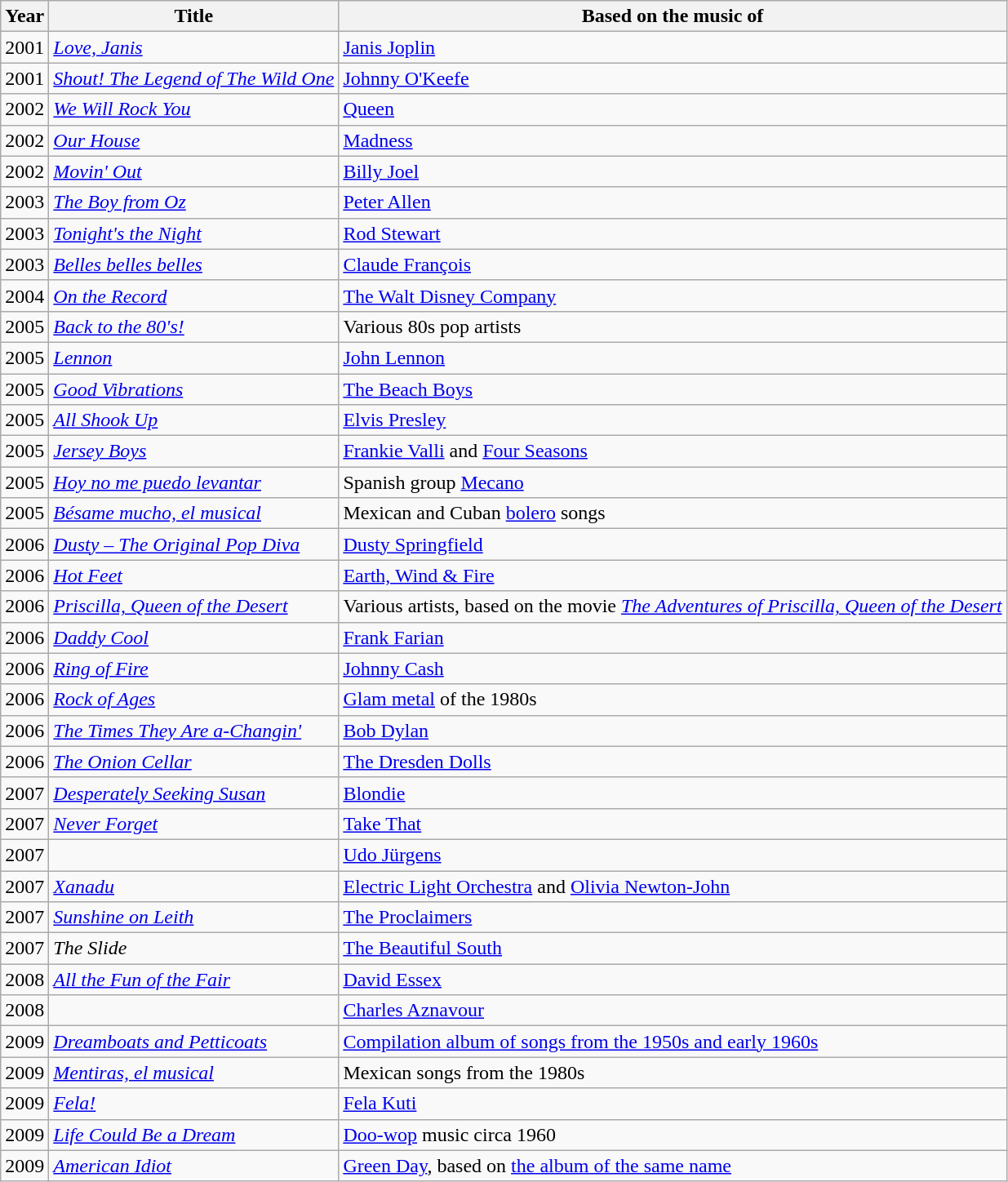<table class="wikitable sortable">
<tr>
<th>Year</th>
<th>Title</th>
<th>Based on the music of</th>
</tr>
<tr>
<td>2001</td>
<td><em><a href='#'>Love, Janis</a></em></td>
<td><a href='#'>Janis Joplin</a></td>
</tr>
<tr>
<td>2001</td>
<td><em><a href='#'>Shout! The Legend of The Wild One</a></em></td>
<td><a href='#'>Johnny O'Keefe</a></td>
</tr>
<tr>
<td>2002</td>
<td><em><a href='#'>We Will Rock You</a></em></td>
<td><a href='#'>Queen</a></td>
</tr>
<tr>
<td>2002</td>
<td><em><a href='#'>Our House</a></em></td>
<td><a href='#'>Madness</a></td>
</tr>
<tr>
<td>2002</td>
<td><em><a href='#'>Movin' Out</a></em></td>
<td><a href='#'>Billy Joel</a></td>
</tr>
<tr>
<td>2003</td>
<td><em><a href='#'>The Boy from Oz</a></em></td>
<td><a href='#'>Peter Allen</a></td>
</tr>
<tr>
<td>2003</td>
<td><em><a href='#'>Tonight's the Night</a></em></td>
<td><a href='#'>Rod Stewart</a></td>
</tr>
<tr>
<td>2003</td>
<td><em><a href='#'>Belles belles belles</a></em></td>
<td><a href='#'>Claude François</a></td>
</tr>
<tr>
<td>2004</td>
<td><em><a href='#'>On the Record</a></em></td>
<td><a href='#'>The Walt Disney Company</a></td>
</tr>
<tr>
<td>2005</td>
<td><em><a href='#'>Back to the 80's!</a></em></td>
<td>Various 80s pop artists</td>
</tr>
<tr>
<td>2005</td>
<td><em><a href='#'>Lennon</a></em></td>
<td><a href='#'>John Lennon</a></td>
</tr>
<tr>
<td>2005</td>
<td><em><a href='#'>Good Vibrations</a></em></td>
<td><a href='#'>The Beach Boys</a></td>
</tr>
<tr>
<td>2005</td>
<td><em><a href='#'>All Shook Up</a></em></td>
<td><a href='#'>Elvis Presley</a></td>
</tr>
<tr>
<td>2005</td>
<td><em><a href='#'>Jersey Boys</a></em></td>
<td><a href='#'>Frankie Valli</a> and <a href='#'>Four Seasons</a></td>
</tr>
<tr>
<td>2005</td>
<td><em><a href='#'>Hoy no me puedo levantar</a></em></td>
<td>Spanish group <a href='#'>Mecano</a></td>
</tr>
<tr>
<td>2005</td>
<td><em><a href='#'>Bésame mucho, el musical</a></em></td>
<td>Mexican and Cuban <a href='#'>bolero</a> songs</td>
</tr>
<tr>
<td>2006</td>
<td><em><a href='#'>Dusty – The Original Pop Diva</a></em></td>
<td><a href='#'>Dusty Springfield</a></td>
</tr>
<tr>
<td>2006</td>
<td><em><a href='#'>Hot Feet</a></em></td>
<td><a href='#'>Earth, Wind & Fire</a></td>
</tr>
<tr>
<td>2006</td>
<td><em><a href='#'>Priscilla, Queen of the Desert</a></em></td>
<td>Various artists, based on the movie <em><a href='#'>The Adventures of Priscilla, Queen of the Desert</a></em></td>
</tr>
<tr>
<td>2006</td>
<td><em><a href='#'>Daddy Cool</a></em></td>
<td><a href='#'>Frank Farian</a></td>
</tr>
<tr>
<td>2006</td>
<td><em><a href='#'>Ring of Fire</a></em></td>
<td><a href='#'>Johnny Cash</a></td>
</tr>
<tr>
<td>2006</td>
<td><em><a href='#'>Rock of Ages</a></em></td>
<td><a href='#'>Glam metal</a> of the 1980s</td>
</tr>
<tr>
<td>2006</td>
<td><em><a href='#'>The Times They Are a-Changin'</a></em></td>
<td><a href='#'>Bob Dylan</a></td>
</tr>
<tr>
<td>2006</td>
<td><em><a href='#'>The Onion Cellar</a></em></td>
<td><a href='#'>The Dresden Dolls</a></td>
</tr>
<tr>
<td>2007</td>
<td><em><a href='#'>Desperately Seeking Susan</a></em></td>
<td><a href='#'>Blondie</a></td>
</tr>
<tr>
<td>2007</td>
<td><em><a href='#'>Never Forget</a></em></td>
<td><a href='#'>Take That</a></td>
</tr>
<tr>
<td>2007</td>
<td><em></em></td>
<td><a href='#'>Udo Jürgens</a></td>
</tr>
<tr>
<td>2007</td>
<td><em><a href='#'>Xanadu</a></em></td>
<td><a href='#'>Electric Light Orchestra</a> and <a href='#'>Olivia Newton-John</a></td>
</tr>
<tr>
<td>2007</td>
<td><em><a href='#'>Sunshine on Leith</a></em></td>
<td><a href='#'>The Proclaimers</a></td>
</tr>
<tr>
<td>2007</td>
<td><em>The Slide</em></td>
<td><a href='#'>The Beautiful South</a></td>
</tr>
<tr>
<td>2008</td>
<td><em><a href='#'>All the Fun of the Fair</a></em></td>
<td><a href='#'>David Essex</a></td>
</tr>
<tr>
<td>2008</td>
<td><em></em></td>
<td><a href='#'>Charles Aznavour</a></td>
</tr>
<tr>
<td>2009</td>
<td><em><a href='#'>Dreamboats and Petticoats</a></em></td>
<td><a href='#'>Compilation album of songs from the 1950s and early 1960s</a></td>
</tr>
<tr>
<td>2009</td>
<td><em><a href='#'>Mentiras, el musical</a></em></td>
<td>Mexican songs from the 1980s</td>
</tr>
<tr>
<td>2009</td>
<td><em><a href='#'>Fela!</a></em></td>
<td><a href='#'>Fela Kuti</a></td>
</tr>
<tr>
<td>2009</td>
<td><em><a href='#'>Life Could Be a Dream</a></em></td>
<td><a href='#'>Doo-wop</a> music circa 1960</td>
</tr>
<tr>
<td>2009</td>
<td><em><a href='#'>American Idiot</a></em></td>
<td><a href='#'>Green Day</a>, based on <a href='#'>the album of the same name</a></td>
</tr>
</table>
